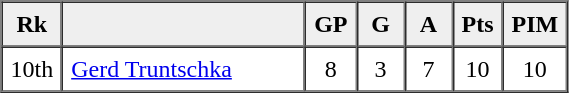<table border=1 cellpadding=5 cellspacing=0>
<tr>
<th bgcolor="#efefef" width="20">Rk</th>
<th bgcolor="#efefef" width="150"></th>
<th bgcolor="#efefef" width="20">GP</th>
<th bgcolor="#efefef" width="20">G</th>
<th bgcolor="#efefef" width="20">A</th>
<th bgcolor="#efefef" width="20">Pts</th>
<th bgcolor="#efefef" width="20">PIM</th>
</tr>
<tr align=center>
<td>10th</td>
<td align=left><a href='#'>Gerd Truntschka</a></td>
<td>8</td>
<td>3</td>
<td>7</td>
<td>10</td>
<td>10</td>
</tr>
</table>
